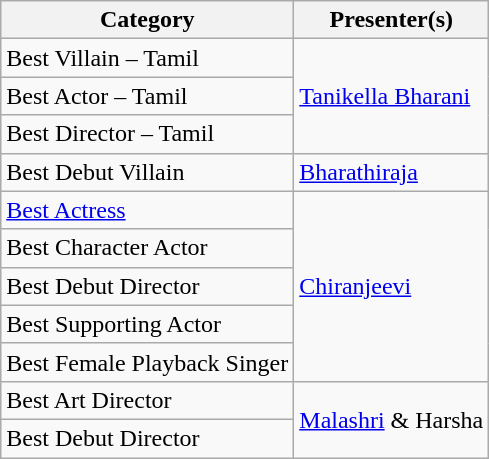<table class="wikitable">
<tr>
<th>Category</th>
<th>Presenter(s)</th>
</tr>
<tr>
<td>Best Villain – Tamil</td>
<td rowspan="3"><a href='#'>Tanikella Bharani</a></td>
</tr>
<tr>
<td>Best Actor – Tamil</td>
</tr>
<tr>
<td>Best Director – Tamil</td>
</tr>
<tr>
<td>Best Debut Villain</td>
<td><a href='#'>Bharathiraja</a></td>
</tr>
<tr>
<td><a href='#'>Best Actress</a></td>
<td rowspan="5"><a href='#'>Chiranjeevi</a></td>
</tr>
<tr>
<td>Best Character Actor</td>
</tr>
<tr>
<td>Best Debut Director</td>
</tr>
<tr>
<td>Best Supporting Actor</td>
</tr>
<tr>
<td>Best Female Playback Singer</td>
</tr>
<tr>
<td>Best Art Director</td>
<td rowspan="2"><a href='#'>Malashri</a> & Harsha</td>
</tr>
<tr>
<td>Best Debut Director</td>
</tr>
</table>
